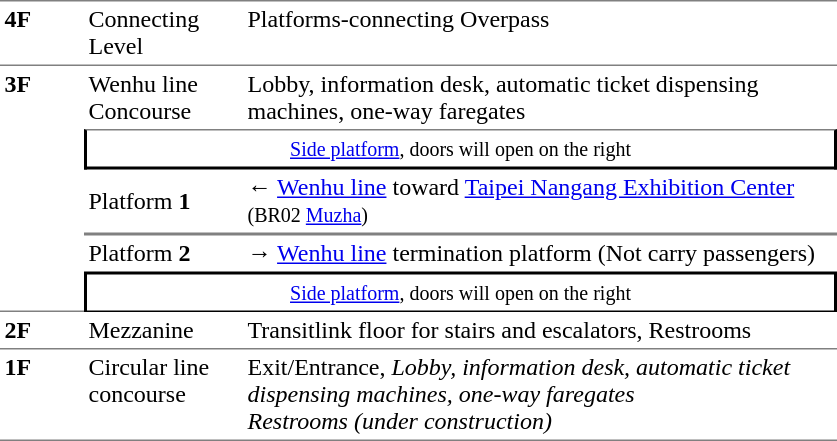<table cellspacing=0 cellpadding=3>
<tr>
<td style="border-top:solid 1px gray;border-bottom:solid 1px gray;" width=50 valign=top><strong>4F</strong></td>
<td style="border-top:solid 1px gray;border-bottom:solid 1px gray;" width=100 valign=top>Connecting Level</td>
<td style="border-top:solid 1px gray;border-bottom:solid 1px gray;" width=390 valign=top>Platforms-connecting Overpass</td>
</tr>
<tr>
<td style="border-bottom:solid 1px gray;" rowspan=5 valign=top><strong>3F</strong></td>
<td rowspan=1 valign=top>Wenhu line Concourse</td>
<td>Lobby, information desk, automatic ticket dispensing machines, one-way faregates</td>
</tr>
<tr>
<td style="border-right:solid 2px black;border-left:solid 2px black;border-bottom:solid 2px black;border-top:solid 1px gray;" colspan=2 align=center><small><a href='#'>Side platform</a>, doors will open on the right</small></td>
</tr>
<tr>
<td style="border-bottom:solid 1px gray;" width=100>Platform <span><strong>1</strong></span></td>
<td style="border-bottom:solid 1px gray;" width=390>←  <a href='#'>Wenhu line</a> toward <a href='#'>Taipei Nangang Exhibition Center</a> <small>(BR02 <a href='#'>Muzha</a>)</small></td>
</tr>
<tr>
<td style="border-top:solid 1px gray;" width=100>Platform <span><strong>2</strong></span></td>
<td style="border-top:solid 1px gray;" width=390><span>→</span>  <a href='#'>Wenhu line</a> termination platform (Not carry passengers)</td>
</tr>
<tr>
<td style="border-top:solid 2px black;border-right:solid 2px black;border-left:solid 2px black;border-bottom:solid 1px black;" colspan=2 align=center><small><a href='#'>Side platform</a>, doors will open on the right</small></td>
</tr>
<tr>
<td style="border-bottom:solid 1px gray;" valign=top><strong>2F</strong></td>
<td style="border-bottom:solid 1px gray;" valign=top>Mezzanine</td>
<td style="border-bottom:solid 1px gray;" valign=top>Transitlink floor for stairs and escalators, Restrooms</td>
</tr>
<tr>
<td style="border-bottom:solid 1px gray;" rowspan=1 valign=top><strong>1F</strong></td>
<td style="border-bottom:solid 1px gray;" rowspan=1 valign=top>Circular line concourse</td>
<td style="border-bottom:solid 1px gray;" rowspan=1 valign=top>Exit/Entrance, <em>Lobby, information desk, automatic ticket dispensing machines, one-way faregates<br>Restrooms (under construction)</em></td>
</tr>
</table>
